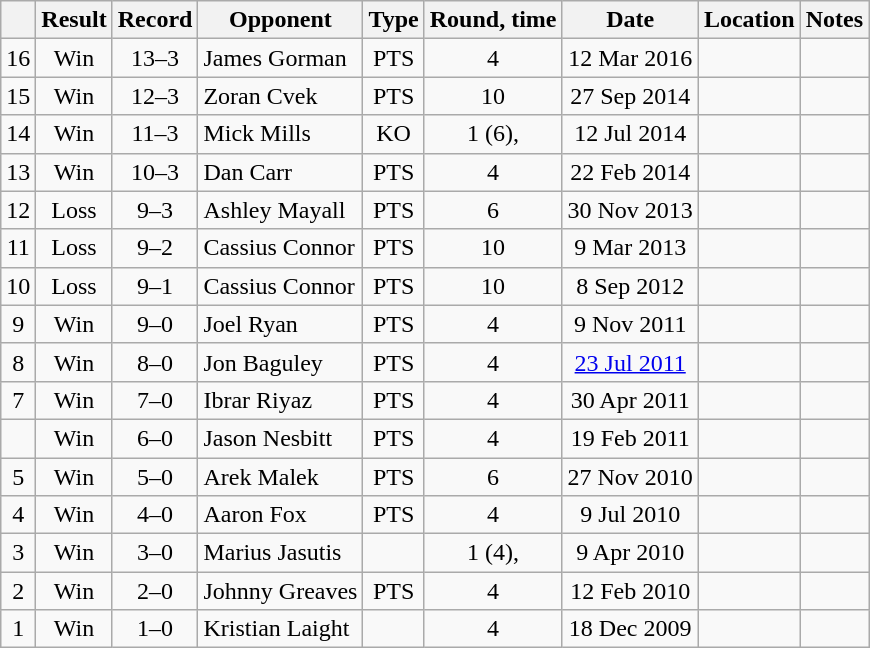<table class="wikitable" style="text-align:center">
<tr>
<th></th>
<th>Result</th>
<th>Record</th>
<th>Opponent</th>
<th>Type</th>
<th>Round, time</th>
<th>Date</th>
<th>Location</th>
<th>Notes</th>
</tr>
<tr>
<td>16</td>
<td>Win</td>
<td>13–3</td>
<td align=left> James Gorman</td>
<td>PTS</td>
<td>4</td>
<td>12 Mar 2016</td>
<td align=left> </td>
<td></td>
</tr>
<tr>
<td>15</td>
<td>Win</td>
<td>12–3</td>
<td align=left> Zoran Cvek</td>
<td>PTS</td>
<td>10</td>
<td>27 Sep 2014</td>
<td align=left> </td>
<td align=left></td>
</tr>
<tr>
<td>14</td>
<td>Win</td>
<td>11–3</td>
<td align=left> Mick Mills</td>
<td>KO</td>
<td>1 (6), </td>
<td>12 Jul 2014</td>
<td align=left> </td>
<td></td>
</tr>
<tr>
<td>13</td>
<td>Win</td>
<td>10–3</td>
<td align=left> Dan Carr</td>
<td>PTS</td>
<td>4</td>
<td>22 Feb 2014</td>
<td align=left> </td>
<td></td>
</tr>
<tr>
<td>12</td>
<td>Loss</td>
<td>9–3</td>
<td align=left> Ashley Mayall</td>
<td>PTS</td>
<td>6</td>
<td>30 Nov 2013</td>
<td align=left> </td>
<td></td>
</tr>
<tr>
<td>11</td>
<td>Loss</td>
<td>9–2</td>
<td align=left> Cassius Connor</td>
<td>PTS</td>
<td>10</td>
<td>9 Mar 2013</td>
<td align=left> </td>
<td align=left></td>
</tr>
<tr>
<td>10</td>
<td>Loss</td>
<td>9–1</td>
<td align=left> Cassius Connor</td>
<td>PTS</td>
<td>10</td>
<td>8 Sep 2012</td>
<td align=left> </td>
<td align=left></td>
</tr>
<tr>
<td>9</td>
<td>Win</td>
<td>9–0</td>
<td align=left> Joel Ryan</td>
<td>PTS</td>
<td>4</td>
<td>9 Nov 2011</td>
<td align=left> </td>
<td></td>
</tr>
<tr>
<td>8</td>
<td>Win</td>
<td>8–0</td>
<td align=left> Jon Baguley</td>
<td>PTS</td>
<td>4</td>
<td><a href='#'>23 Jul 2011</a></td>
<td align=left> </td>
<td></td>
</tr>
<tr>
<td>7</td>
<td>Win</td>
<td>7–0</td>
<td align=left> Ibrar Riyaz</td>
<td>PTS</td>
<td>4</td>
<td>30 Apr 2011</td>
<td align=left> </td>
<td></td>
</tr>
<tr>
<td></td>
<td>Win</td>
<td>6–0</td>
<td align=left> Jason Nesbitt</td>
<td>PTS</td>
<td>4</td>
<td>19 Feb 2011</td>
<td align=left> </td>
<td></td>
</tr>
<tr>
<td>5</td>
<td>Win</td>
<td>5–0</td>
<td align=left> Arek Malek</td>
<td>PTS</td>
<td>6</td>
<td>27 Nov 2010</td>
<td align=left> </td>
<td></td>
</tr>
<tr>
<td>4</td>
<td>Win</td>
<td>4–0</td>
<td align=left> Aaron Fox</td>
<td>PTS</td>
<td>4</td>
<td>9 Jul 2010</td>
<td align=left> </td>
<td></td>
</tr>
<tr>
<td>3</td>
<td>Win</td>
<td>3–0</td>
<td align=left> Marius Jasutis</td>
<td></td>
<td>1 (4), </td>
<td>9 Apr 2010</td>
<td align=left> </td>
<td></td>
</tr>
<tr>
<td>2</td>
<td>Win</td>
<td>2–0</td>
<td align=left> Johnny Greaves</td>
<td>PTS</td>
<td>4</td>
<td>12 Feb 2010</td>
<td align=left> </td>
<td></td>
</tr>
<tr>
<td>1</td>
<td>Win</td>
<td>1–0</td>
<td align=left> Kristian Laight</td>
<td></td>
<td>4</td>
<td>18 Dec 2009</td>
<td align=left> </td>
<td></td>
</tr>
</table>
